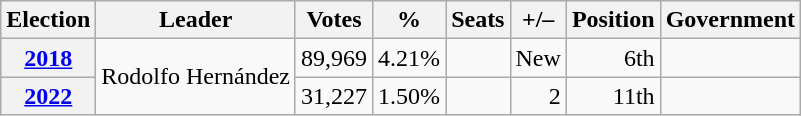<table class=wikitable style="text-align: right;">
<tr>
<th>Election</th>
<th>Leader</th>
<th>Votes</th>
<th>%</th>
<th>Seats</th>
<th>+/–</th>
<th>Position</th>
<th>Government</th>
</tr>
<tr>
<th><a href='#'>2018</a></th>
<td rowspan="2">Rodolfo Hernández</td>
<td>89,969</td>
<td>4.21%</td>
<td></td>
<td>New</td>
<td>6th</td>
<td></td>
</tr>
<tr>
<th><a href='#'>2022</a></th>
<td>31,227</td>
<td>1.50%</td>
<td></td>
<td> 2</td>
<td> 11th</td>
<td></td>
</tr>
</table>
